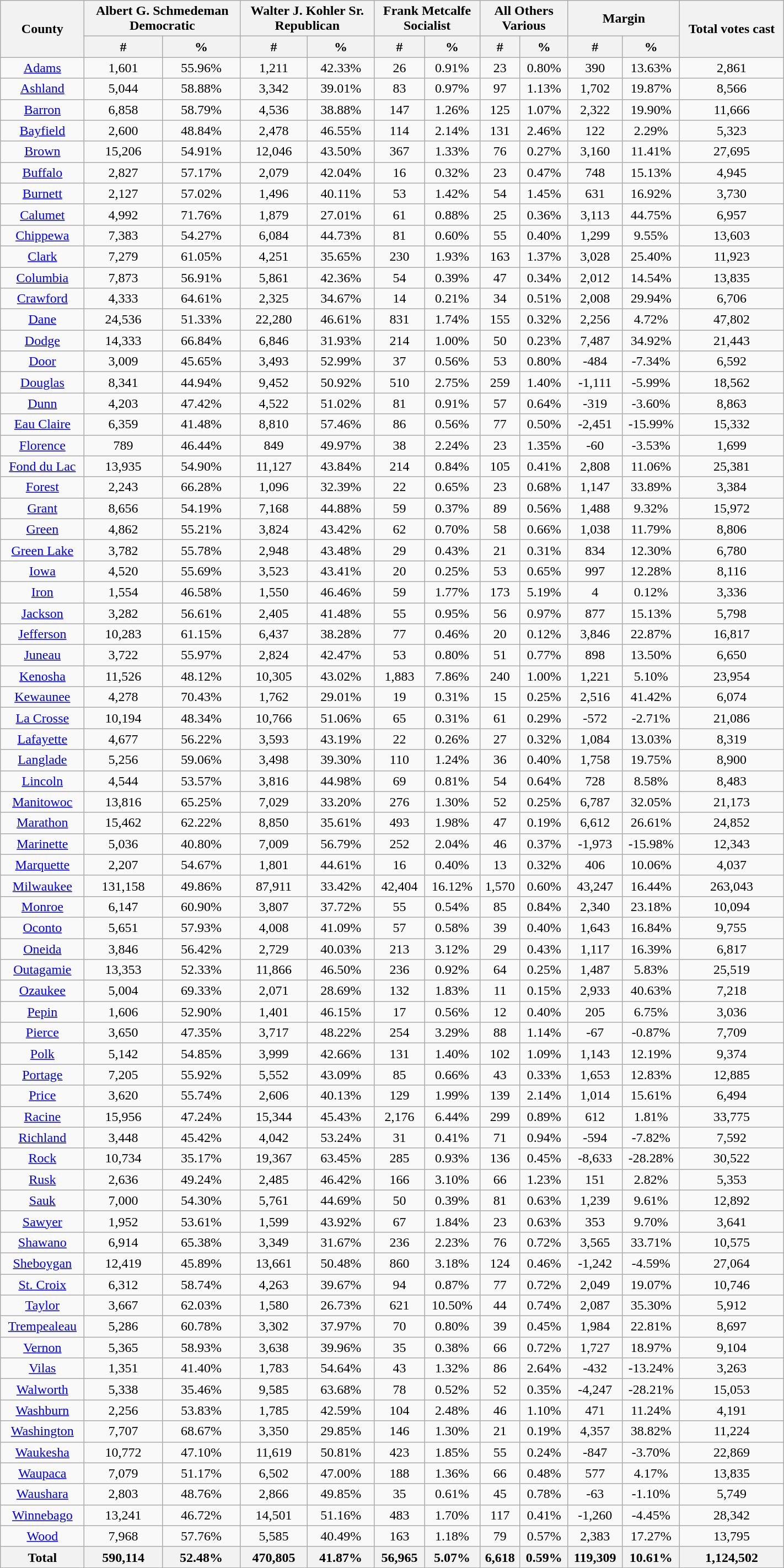<table width="75%" class="wikitable sortable" style="text-align:center">
<tr>
<th rowspan="2" style="text-align:center;">County</th>
<th colspan="2" style="text-align:center;">Albert G. Schmedeman<br>Democratic</th>
<th colspan="2" style="text-align:center;">Walter J. Kohler Sr.<br>Republican</th>
<th colspan="2" style="text-align:center;">Frank Metcalfe<br>Socialist</th>
<th colspan="2" style="text-align:center;">All Others<br>Various</th>
<th colspan="2" style="text-align:center;">Margin</th>
<th rowspan="2" style="text-align:center;">Total votes cast</th>
</tr>
<tr>
<th style="text-align:center;" data-sort-type="number">#</th>
<th style="text-align:center;" data-sort-type="number">%</th>
<th style="text-align:center;" data-sort-type="number">#</th>
<th style="text-align:center;" data-sort-type="number">%</th>
<th style="text-align:center;" data-sort-type="number">#</th>
<th style="text-align:center;" data-sort-type="number">%</th>
<th style="text-align:center;" data-sort-type="number">#</th>
<th style="text-align:center;" data-sort-type="number">%</th>
<th style="text-align:center;" data-sort-type="number">#</th>
<th style="text-align:center;" data-sort-type="number">%</th>
</tr>
<tr style="text-align:center;">
<td><a href='#'>Adams</a></td>
<td>1,601</td>
<td>55.96%</td>
<td>1,211</td>
<td>42.33%</td>
<td>26</td>
<td>0.91%</td>
<td>23</td>
<td>0.80%</td>
<td>390</td>
<td>13.63%</td>
<td>2,861</td>
</tr>
<tr style="text-align:center;">
<td><a href='#'>Ashland</a></td>
<td>5,044</td>
<td>58.88%</td>
<td>3,342</td>
<td>39.01%</td>
<td>83</td>
<td>0.97%</td>
<td>97</td>
<td>1.13%</td>
<td>1,702</td>
<td>19.87%</td>
<td>8,566</td>
</tr>
<tr style="text-align:center;">
<td><a href='#'>Barron</a></td>
<td>6,858</td>
<td>58.79%</td>
<td>4,536</td>
<td>38.88%</td>
<td>147</td>
<td>1.26%</td>
<td>125</td>
<td>1.07%</td>
<td>2,322</td>
<td>19.90%</td>
<td>11,666</td>
</tr>
<tr style="text-align:center;">
<td><a href='#'>Bayfield</a></td>
<td>2,600</td>
<td>48.84%</td>
<td>2,478</td>
<td>46.55%</td>
<td>114</td>
<td>2.14%</td>
<td>131</td>
<td>2.46%</td>
<td>122</td>
<td>2.29%</td>
<td>5,323</td>
</tr>
<tr style="text-align:center;">
<td><a href='#'>Brown</a></td>
<td>15,206</td>
<td>54.91%</td>
<td>12,046</td>
<td>43.50%</td>
<td>367</td>
<td>1.33%</td>
<td>76</td>
<td>0.27%</td>
<td>3,160</td>
<td>11.41%</td>
<td>27,695</td>
</tr>
<tr style="text-align:center;">
<td><a href='#'>Buffalo</a></td>
<td>2,827</td>
<td>57.17%</td>
<td>2,079</td>
<td>42.04%</td>
<td>16</td>
<td>0.32%</td>
<td>23</td>
<td>0.47%</td>
<td>748</td>
<td>15.13%</td>
<td>4,945</td>
</tr>
<tr style="text-align:center;">
<td><a href='#'>Burnett</a></td>
<td>2,127</td>
<td>57.02%</td>
<td>1,496</td>
<td>40.11%</td>
<td>53</td>
<td>1.42%</td>
<td>54</td>
<td>1.45%</td>
<td>631</td>
<td>16.92%</td>
<td>3,730</td>
</tr>
<tr style="text-align:center;">
<td><a href='#'>Calumet</a></td>
<td>4,992</td>
<td>71.76%</td>
<td>1,879</td>
<td>27.01%</td>
<td>61</td>
<td>0.88%</td>
<td>25</td>
<td>0.36%</td>
<td>3,113</td>
<td>44.75%</td>
<td>6,957</td>
</tr>
<tr style="text-align:center;">
<td><a href='#'>Chippewa</a></td>
<td>7,383</td>
<td>54.27%</td>
<td>6,084</td>
<td>44.73%</td>
<td>81</td>
<td>0.60%</td>
<td>55</td>
<td>0.40%</td>
<td>1,299</td>
<td>9.55%</td>
<td>13,603</td>
</tr>
<tr style="text-align:center;">
<td><a href='#'>Clark</a></td>
<td>7,279</td>
<td>61.05%</td>
<td>4,251</td>
<td>35.65%</td>
<td>230</td>
<td>1.93%</td>
<td>163</td>
<td>1.37%</td>
<td>3,028</td>
<td>25.40%</td>
<td>11,923</td>
</tr>
<tr style="text-align:center;">
<td><a href='#'>Columbia</a></td>
<td>7,873</td>
<td>56.91%</td>
<td>5,861</td>
<td>42.36%</td>
<td>54</td>
<td>0.39%</td>
<td>47</td>
<td>0.34%</td>
<td>2,012</td>
<td>14.54%</td>
<td>13,835</td>
</tr>
<tr style="text-align:center;">
<td><a href='#'>Crawford</a></td>
<td>4,333</td>
<td>64.61%</td>
<td>2,325</td>
<td>34.67%</td>
<td>14</td>
<td>0.21%</td>
<td>34</td>
<td>0.51%</td>
<td>2,008</td>
<td>29.94%</td>
<td>6,706</td>
</tr>
<tr style="text-align:center;">
<td><a href='#'>Dane</a></td>
<td>24,536</td>
<td>51.33%</td>
<td>22,280</td>
<td>46.61%</td>
<td>831</td>
<td>1.74%</td>
<td>155</td>
<td>0.32%</td>
<td>2,256</td>
<td>4.72%</td>
<td>47,802</td>
</tr>
<tr style="text-align:center;">
<td><a href='#'>Dodge</a></td>
<td>14,333</td>
<td>66.84%</td>
<td>6,846</td>
<td>31.93%</td>
<td>214</td>
<td>1.00%</td>
<td>50</td>
<td>0.23%</td>
<td>7,487</td>
<td>34.92%</td>
<td>21,443</td>
</tr>
<tr style="text-align:center;">
<td><a href='#'>Door</a></td>
<td>3,009</td>
<td>45.65%</td>
<td>3,493</td>
<td>52.99%</td>
<td>37</td>
<td>0.56%</td>
<td>53</td>
<td>0.80%</td>
<td>-484</td>
<td>-7.34%</td>
<td>6,592</td>
</tr>
<tr style="text-align:center;">
<td><a href='#'>Douglas</a></td>
<td>8,341</td>
<td>44.94%</td>
<td>9,452</td>
<td>50.92%</td>
<td>510</td>
<td>2.75%</td>
<td>259</td>
<td>1.40%</td>
<td>-1,111</td>
<td>-5.99%</td>
<td>18,562</td>
</tr>
<tr style="text-align:center;">
<td><a href='#'>Dunn</a></td>
<td>4,203</td>
<td>47.42%</td>
<td>4,522</td>
<td>51.02%</td>
<td>81</td>
<td>0.91%</td>
<td>57</td>
<td>0.64%</td>
<td>-319</td>
<td>-3.60%</td>
<td>8,863</td>
</tr>
<tr style="text-align:center;">
<td><a href='#'>Eau Claire</a></td>
<td>6,359</td>
<td>41.48%</td>
<td>8,810</td>
<td>57.46%</td>
<td>86</td>
<td>0.56%</td>
<td>77</td>
<td>0.50%</td>
<td>-2,451</td>
<td>-15.99%</td>
<td>15,332</td>
</tr>
<tr style="text-align:center;">
<td><a href='#'>Florence</a></td>
<td>789</td>
<td>46.44%</td>
<td>849</td>
<td>49.97%</td>
<td>38</td>
<td>2.24%</td>
<td>23</td>
<td>1.35%</td>
<td>-60</td>
<td>-3.53%</td>
<td>1,699</td>
</tr>
<tr style="text-align:center;">
<td><a href='#'>Fond du Lac</a></td>
<td>13,935</td>
<td>54.90%</td>
<td>11,127</td>
<td>43.84%</td>
<td>214</td>
<td>0.84%</td>
<td>105</td>
<td>0.41%</td>
<td>2,808</td>
<td>11.06%</td>
<td>25,381</td>
</tr>
<tr style="text-align:center;">
<td><a href='#'>Forest</a></td>
<td>2,243</td>
<td>66.28%</td>
<td>1,096</td>
<td>32.39%</td>
<td>22</td>
<td>0.65%</td>
<td>23</td>
<td>0.68%</td>
<td>1,147</td>
<td>33.89%</td>
<td>3,384</td>
</tr>
<tr style="text-align:center;">
<td><a href='#'>Grant</a></td>
<td>8,656</td>
<td>54.19%</td>
<td>7,168</td>
<td>44.88%</td>
<td>59</td>
<td>0.37%</td>
<td>89</td>
<td>0.56%</td>
<td>1,488</td>
<td>9.32%</td>
<td>15,972</td>
</tr>
<tr style="text-align:center;">
<td><a href='#'>Green</a></td>
<td>4,862</td>
<td>55.21%</td>
<td>3,824</td>
<td>43.42%</td>
<td>62</td>
<td>0.70%</td>
<td>58</td>
<td>0.66%</td>
<td>1,038</td>
<td>11.79%</td>
<td>8,806</td>
</tr>
<tr style="text-align:center;">
<td><a href='#'>Green Lake</a></td>
<td>3,782</td>
<td>55.78%</td>
<td>2,948</td>
<td>43.48%</td>
<td>29</td>
<td>0.43%</td>
<td>21</td>
<td>0.31%</td>
<td>834</td>
<td>12.30%</td>
<td>6,780</td>
</tr>
<tr style="text-align:center;">
<td><a href='#'>Iowa</a></td>
<td>4,520</td>
<td>55.69%</td>
<td>3,523</td>
<td>43.41%</td>
<td>20</td>
<td>0.25%</td>
<td>53</td>
<td>0.65%</td>
<td>997</td>
<td>12.28%</td>
<td>8,116</td>
</tr>
<tr style="text-align:center;">
<td><a href='#'>Iron</a></td>
<td>1,554</td>
<td>46.58%</td>
<td>1,550</td>
<td>46.46%</td>
<td>59</td>
<td>1.77%</td>
<td>173</td>
<td>5.19%</td>
<td>4</td>
<td>0.12%</td>
<td>3,336</td>
</tr>
<tr style="text-align:center;">
<td><a href='#'>Jackson</a></td>
<td>3,282</td>
<td>56.61%</td>
<td>2,405</td>
<td>41.48%</td>
<td>55</td>
<td>0.95%</td>
<td>56</td>
<td>0.97%</td>
<td>877</td>
<td>15.13%</td>
<td>5,798</td>
</tr>
<tr style="text-align:center;">
<td><a href='#'>Jefferson</a></td>
<td>10,283</td>
<td>61.15%</td>
<td>6,437</td>
<td>38.28%</td>
<td>77</td>
<td>0.46%</td>
<td>20</td>
<td>0.12%</td>
<td>3,846</td>
<td>22.87%</td>
<td>16,817</td>
</tr>
<tr style="text-align:center;">
<td><a href='#'>Juneau</a></td>
<td>3,722</td>
<td>55.97%</td>
<td>2,824</td>
<td>42.47%</td>
<td>53</td>
<td>0.80%</td>
<td>51</td>
<td>0.77%</td>
<td>898</td>
<td>13.50%</td>
<td>6,650</td>
</tr>
<tr style="text-align:center;">
<td><a href='#'>Kenosha</a></td>
<td>11,526</td>
<td>48.12%</td>
<td>10,305</td>
<td>43.02%</td>
<td>1,883</td>
<td>7.86%</td>
<td>240</td>
<td>1.00%</td>
<td>1,221</td>
<td>5.10%</td>
<td>23,954</td>
</tr>
<tr style="text-align:center;">
<td><a href='#'>Kewaunee</a></td>
<td>4,278</td>
<td>70.43%</td>
<td>1,762</td>
<td>29.01%</td>
<td>19</td>
<td>0.31%</td>
<td>15</td>
<td>0.25%</td>
<td>2,516</td>
<td>41.42%</td>
<td>6,074</td>
</tr>
<tr style="text-align:center;">
<td><a href='#'>La Crosse</a></td>
<td>10,194</td>
<td>48.34%</td>
<td>10,766</td>
<td>51.06%</td>
<td>65</td>
<td>0.31%</td>
<td>61</td>
<td>0.29%</td>
<td>-572</td>
<td>-2.71%</td>
<td>21,086</td>
</tr>
<tr style="text-align:center;">
<td><a href='#'>Lafayette</a></td>
<td>4,677</td>
<td>56.22%</td>
<td>3,593</td>
<td>43.19%</td>
<td>22</td>
<td>0.26%</td>
<td>27</td>
<td>0.32%</td>
<td>1,084</td>
<td>13.03%</td>
<td>8,319</td>
</tr>
<tr style="text-align:center;">
<td><a href='#'>Langlade</a></td>
<td>5,256</td>
<td>59.06%</td>
<td>3,498</td>
<td>39.30%</td>
<td>110</td>
<td>1.24%</td>
<td>36</td>
<td>0.40%</td>
<td>1,758</td>
<td>19.75%</td>
<td>8,900</td>
</tr>
<tr style="text-align:center;">
<td><a href='#'>Lincoln</a></td>
<td>4,544</td>
<td>53.57%</td>
<td>3,816</td>
<td>44.98%</td>
<td>69</td>
<td>0.81%</td>
<td>54</td>
<td>0.64%</td>
<td>728</td>
<td>8.58%</td>
<td>8,483</td>
</tr>
<tr style="text-align:center;">
<td><a href='#'>Manitowoc</a></td>
<td>13,816</td>
<td>65.25%</td>
<td>7,029</td>
<td>33.20%</td>
<td>276</td>
<td>1.30%</td>
<td>52</td>
<td>0.25%</td>
<td>6,787</td>
<td>32.05%</td>
<td>21,173</td>
</tr>
<tr style="text-align:center;">
<td><a href='#'>Marathon</a></td>
<td>15,462</td>
<td>62.22%</td>
<td>8,850</td>
<td>35.61%</td>
<td>493</td>
<td>1.98%</td>
<td>47</td>
<td>0.19%</td>
<td>6,612</td>
<td>26.61%</td>
<td>24,852</td>
</tr>
<tr style="text-align:center;">
<td><a href='#'>Marinette</a></td>
<td>5,036</td>
<td>40.80%</td>
<td>7,009</td>
<td>56.79%</td>
<td>252</td>
<td>2.04%</td>
<td>46</td>
<td>0.37%</td>
<td>-1,973</td>
<td>-15.98%</td>
<td>12,343</td>
</tr>
<tr style="text-align:center;">
<td><a href='#'>Marquette</a></td>
<td>2,207</td>
<td>54.67%</td>
<td>1,801</td>
<td>44.61%</td>
<td>16</td>
<td>0.40%</td>
<td>13</td>
<td>0.32%</td>
<td>406</td>
<td>10.06%</td>
<td>4,037</td>
</tr>
<tr style="text-align:center;">
<td><a href='#'>Milwaukee</a></td>
<td>131,158</td>
<td>49.86%</td>
<td>87,911</td>
<td>33.42%</td>
<td>42,404</td>
<td>16.12%</td>
<td>1,570</td>
<td>0.60%</td>
<td>43,247</td>
<td>16.44%</td>
<td>263,043</td>
</tr>
<tr style="text-align:center;">
<td><a href='#'>Monroe</a></td>
<td>6,147</td>
<td>60.90%</td>
<td>3,807</td>
<td>37.72%</td>
<td>55</td>
<td>0.54%</td>
<td>85</td>
<td>0.84%</td>
<td>2,340</td>
<td>23.18%</td>
<td>10,094</td>
</tr>
<tr style="text-align:center;">
<td><a href='#'>Oconto</a></td>
<td>5,651</td>
<td>57.93%</td>
<td>4,008</td>
<td>41.09%</td>
<td>57</td>
<td>0.58%</td>
<td>39</td>
<td>0.40%</td>
<td>1,643</td>
<td>16.84%</td>
<td>9,755</td>
</tr>
<tr style="text-align:center;">
<td><a href='#'>Oneida</a></td>
<td>3,846</td>
<td>56.42%</td>
<td>2,729</td>
<td>40.03%</td>
<td>213</td>
<td>3.12%</td>
<td>29</td>
<td>0.43%</td>
<td>1,117</td>
<td>16.39%</td>
<td>6,817</td>
</tr>
<tr style="text-align:center;">
<td><a href='#'>Outagamie</a></td>
<td>13,353</td>
<td>52.33%</td>
<td>11,866</td>
<td>46.50%</td>
<td>236</td>
<td>0.92%</td>
<td>64</td>
<td>0.25%</td>
<td>1,487</td>
<td>5.83%</td>
<td>25,519</td>
</tr>
<tr style="text-align:center;">
<td><a href='#'>Ozaukee</a></td>
<td>5,004</td>
<td>69.33%</td>
<td>2,071</td>
<td>28.69%</td>
<td>132</td>
<td>1.83%</td>
<td>11</td>
<td>0.15%</td>
<td>2,933</td>
<td>40.63%</td>
<td>7,218</td>
</tr>
<tr style="text-align:center;">
<td><a href='#'>Pepin</a></td>
<td>1,606</td>
<td>52.90%</td>
<td>1,401</td>
<td>46.15%</td>
<td>17</td>
<td>0.56%</td>
<td>12</td>
<td>0.40%</td>
<td>205</td>
<td>6.75%</td>
<td>3,036</td>
</tr>
<tr style="text-align:center;">
<td><a href='#'>Pierce</a></td>
<td>3,650</td>
<td>47.35%</td>
<td>3,717</td>
<td>48.22%</td>
<td>254</td>
<td>3.29%</td>
<td>88</td>
<td>1.14%</td>
<td>-67</td>
<td>-0.87%</td>
<td>7,709</td>
</tr>
<tr style="text-align:center;">
<td><a href='#'>Polk</a></td>
<td>5,142</td>
<td>54.85%</td>
<td>3,999</td>
<td>42.66%</td>
<td>131</td>
<td>1.40%</td>
<td>102</td>
<td>1.09%</td>
<td>1,143</td>
<td>12.19%</td>
<td>9,374</td>
</tr>
<tr style="text-align:center;">
<td><a href='#'>Portage</a></td>
<td>7,205</td>
<td>55.92%</td>
<td>5,552</td>
<td>43.09%</td>
<td>85</td>
<td>0.66%</td>
<td>43</td>
<td>0.33%</td>
<td>1,653</td>
<td>12.83%</td>
<td>12,885</td>
</tr>
<tr style="text-align:center;">
<td><a href='#'>Price</a></td>
<td>3,620</td>
<td>55.74%</td>
<td>2,606</td>
<td>40.13%</td>
<td>129</td>
<td>1.99%</td>
<td>139</td>
<td>2.14%</td>
<td>1,014</td>
<td>15.61%</td>
<td>6,494</td>
</tr>
<tr style="text-align:center;">
<td><a href='#'>Racine</a></td>
<td>15,956</td>
<td>47.24%</td>
<td>15,344</td>
<td>45.43%</td>
<td>2,176</td>
<td>6.44%</td>
<td>299</td>
<td>0.89%</td>
<td>612</td>
<td>1.81%</td>
<td>33,775</td>
</tr>
<tr style="text-align:center;">
<td><a href='#'>Richland</a></td>
<td>3,448</td>
<td>45.42%</td>
<td>4,042</td>
<td>53.24%</td>
<td>31</td>
<td>0.41%</td>
<td>71</td>
<td>0.94%</td>
<td>-594</td>
<td>-7.82%</td>
<td>7,592</td>
</tr>
<tr style="text-align:center;">
<td><a href='#'>Rock</a></td>
<td>10,734</td>
<td>35.17%</td>
<td>19,367</td>
<td>63.45%</td>
<td>285</td>
<td>0.93%</td>
<td>136</td>
<td>0.45%</td>
<td>-8,633</td>
<td>-28.28%</td>
<td>30,522</td>
</tr>
<tr style="text-align:center;">
<td><a href='#'>Rusk</a></td>
<td>2,636</td>
<td>49.24%</td>
<td>2,485</td>
<td>46.42%</td>
<td>166</td>
<td>3.10%</td>
<td>66</td>
<td>1.23%</td>
<td>151</td>
<td>2.82%</td>
<td>5,353</td>
</tr>
<tr style="text-align:center;">
<td><a href='#'>Sauk</a></td>
<td>7,000</td>
<td>54.30%</td>
<td>5,761</td>
<td>44.69%</td>
<td>50</td>
<td>0.39%</td>
<td>81</td>
<td>0.63%</td>
<td>1,239</td>
<td>9.61%</td>
<td>12,892</td>
</tr>
<tr style="text-align:center;">
<td><a href='#'>Sawyer</a></td>
<td>1,952</td>
<td>53.61%</td>
<td>1,599</td>
<td>43.92%</td>
<td>67</td>
<td>1.84%</td>
<td>23</td>
<td>0.63%</td>
<td>353</td>
<td>9.70%</td>
<td>3,641</td>
</tr>
<tr style="text-align:center;">
<td><a href='#'>Shawano</a></td>
<td>6,914</td>
<td>65.38%</td>
<td>3,349</td>
<td>31.67%</td>
<td>236</td>
<td>2.23%</td>
<td>76</td>
<td>0.72%</td>
<td>3,565</td>
<td>33.71%</td>
<td>10,575</td>
</tr>
<tr style="text-align:center;">
<td><a href='#'>Sheboygan</a></td>
<td>12,419</td>
<td>45.89%</td>
<td>13,661</td>
<td>50.48%</td>
<td>860</td>
<td>3.18%</td>
<td>124</td>
<td>0.46%</td>
<td>-1,242</td>
<td>-4.59%</td>
<td>27,064</td>
</tr>
<tr style="text-align:center;">
<td><a href='#'>St. Croix</a></td>
<td>6,312</td>
<td>58.74%</td>
<td>4,263</td>
<td>39.67%</td>
<td>94</td>
<td>0.87%</td>
<td>77</td>
<td>0.72%</td>
<td>2,049</td>
<td>19.07%</td>
<td>10,746</td>
</tr>
<tr style="text-align:center;">
<td><a href='#'>Taylor</a></td>
<td>3,667</td>
<td>62.03%</td>
<td>1,580</td>
<td>26.73%</td>
<td>621</td>
<td>10.50%</td>
<td>44</td>
<td>0.74%</td>
<td>2,087</td>
<td>35.30%</td>
<td>5,912</td>
</tr>
<tr style="text-align:center;">
<td><a href='#'>Trempealeau</a></td>
<td>5,286</td>
<td>60.78%</td>
<td>3,302</td>
<td>37.97%</td>
<td>70</td>
<td>0.80%</td>
<td>39</td>
<td>0.45%</td>
<td>1,984</td>
<td>22.81%</td>
<td>8,697</td>
</tr>
<tr style="text-align:center;">
<td><a href='#'>Vernon</a></td>
<td>5,365</td>
<td>58.93%</td>
<td>3,638</td>
<td>39.96%</td>
<td>35</td>
<td>0.38%</td>
<td>66</td>
<td>0.72%</td>
<td>1,727</td>
<td>18.97%</td>
<td>9,104</td>
</tr>
<tr style="text-align:center;">
<td><a href='#'>Vilas</a></td>
<td>1,351</td>
<td>41.40%</td>
<td>1,783</td>
<td>54.64%</td>
<td>43</td>
<td>1.32%</td>
<td>86</td>
<td>2.64%</td>
<td>-432</td>
<td>-13.24%</td>
<td>3,263</td>
</tr>
<tr style="text-align:center;">
<td><a href='#'>Walworth</a></td>
<td>5,338</td>
<td>35.46%</td>
<td>9,585</td>
<td>63.68%</td>
<td>78</td>
<td>0.52%</td>
<td>52</td>
<td>0.35%</td>
<td>-4,247</td>
<td>-28.21%</td>
<td>15,053</td>
</tr>
<tr style="text-align:center;">
<td><a href='#'>Washburn</a></td>
<td>2,256</td>
<td>53.83%</td>
<td>1,785</td>
<td>42.59%</td>
<td>104</td>
<td>2.48%</td>
<td>46</td>
<td>1.10%</td>
<td>471</td>
<td>11.24%</td>
<td>4,191</td>
</tr>
<tr style="text-align:center;">
<td><a href='#'>Washington</a></td>
<td>7,707</td>
<td>68.67%</td>
<td>3,350</td>
<td>29.85%</td>
<td>146</td>
<td>1.30%</td>
<td>21</td>
<td>0.19%</td>
<td>4,357</td>
<td>38.82%</td>
<td>11,224</td>
</tr>
<tr style="text-align:center;">
<td><a href='#'>Waukesha</a></td>
<td>10,772</td>
<td>47.10%</td>
<td>11,619</td>
<td>50.81%</td>
<td>423</td>
<td>1.85%</td>
<td>55</td>
<td>0.24%</td>
<td>-847</td>
<td>-3.70%</td>
<td>22,869</td>
</tr>
<tr style="text-align:center;">
<td><a href='#'>Waupaca</a></td>
<td>7,079</td>
<td>51.17%</td>
<td>6,502</td>
<td>47.00%</td>
<td>188</td>
<td>1.36%</td>
<td>66</td>
<td>0.48%</td>
<td>577</td>
<td>4.17%</td>
<td>13,835</td>
</tr>
<tr style="text-align:center;">
<td><a href='#'>Waushara</a></td>
<td>2,803</td>
<td>48.76%</td>
<td>2,866</td>
<td>49.85%</td>
<td>35</td>
<td>0.61%</td>
<td>45</td>
<td>0.78%</td>
<td>-63</td>
<td>-1.10%</td>
<td>5,749</td>
</tr>
<tr style="text-align:center;">
<td><a href='#'>Winnebago</a></td>
<td>13,241</td>
<td>46.72%</td>
<td>14,501</td>
<td>51.16%</td>
<td>483</td>
<td>1.70%</td>
<td>117</td>
<td>0.41%</td>
<td>-1,260</td>
<td>-4.45%</td>
<td>28,342</td>
</tr>
<tr style="text-align:center;">
<td><a href='#'>Wood</a></td>
<td>7,968</td>
<td>57.76%</td>
<td>5,585</td>
<td>40.49%</td>
<td>163</td>
<td>1.18%</td>
<td>79</td>
<td>0.57%</td>
<td>2,383</td>
<td>17.27%</td>
<td>13,795</td>
</tr>
<tr>
<th>Total</th>
<th>590,114</th>
<th>52.48%</th>
<th>470,805</th>
<th>41.87%</th>
<th>56,965</th>
<th>5.07%</th>
<th>6,618</th>
<th>0.59%</th>
<th>119,309</th>
<th>10.61%</th>
<th>1,124,502</th>
</tr>
</table>
